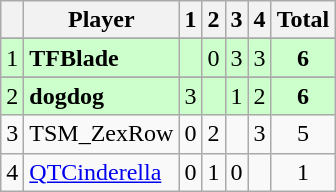<table class="wikitable" style="text-align: center;">
<tr>
<th></th>
<th>Player</th>
<th>1</th>
<th>2</th>
<th>3</th>
<th>4</th>
<th>Total</th>
</tr>
<tr>
</tr>
<tr style="background:#ccffcc;">
<td>1</td>
<td align="left"><strong>TFBlade</strong></td>
<td></td>
<td>0</td>
<td>3</td>
<td>3</td>
<td><strong>6</strong></td>
</tr>
<tr>
</tr>
<tr style="background:#ccffcc;">
<td>2</td>
<td align="left"><strong>dogdog</strong></td>
<td>3</td>
<td></td>
<td>1</td>
<td>2</td>
<td><strong>6</strong></td>
</tr>
<tr>
<td>3</td>
<td align="left">TSM_ZexRow</td>
<td>0</td>
<td>2</td>
<td></td>
<td>3</td>
<td>5</td>
</tr>
<tr>
<td>4</td>
<td align="left"><a href='#'>QTCinderella</a></td>
<td>0</td>
<td>1</td>
<td>0</td>
<td></td>
<td>1</td>
</tr>
</table>
